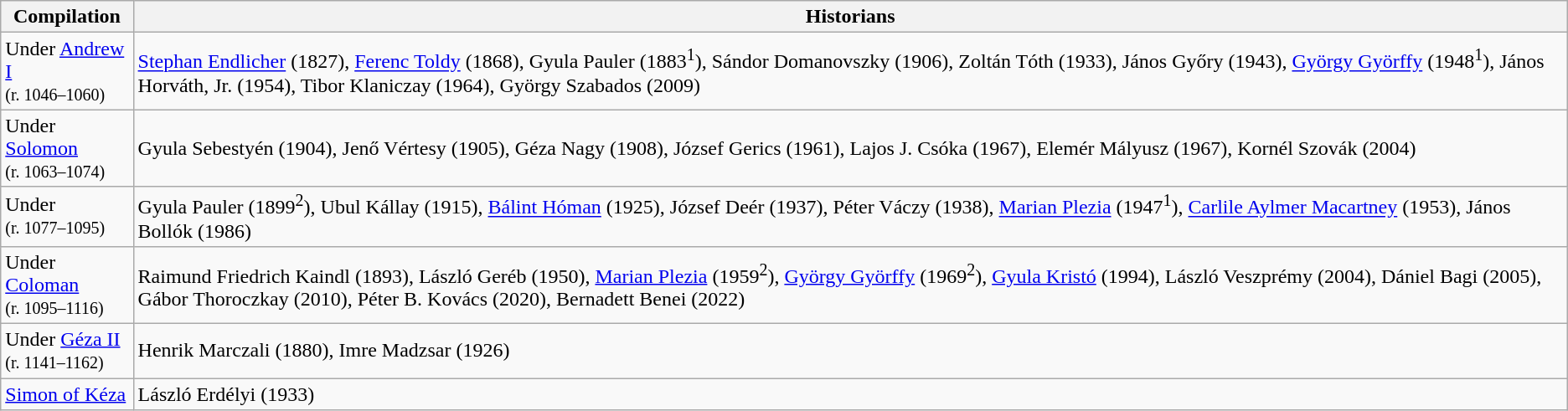<table class="wikitable">
<tr>
<th>Compilation</th>
<th>Historians</th>
</tr>
<tr>
<td>Under <a href='#'>Andrew I</a><br><small>(r. 1046–1060)</small></td>
<td><a href='#'>Stephan Endlicher</a> (1827), <a href='#'>Ferenc Toldy</a> (1868), Gyula Pauler (1883<sup>1</sup>), Sándor Domanovszky (1906), Zoltán Tóth (1933), János Győry (1943), <a href='#'>György Györffy</a> (1948<sup>1</sup>), János Horváth, Jr. (1954), Tibor Klaniczay (1964), György Szabados (2009)</td>
</tr>
<tr>
<td>Under <a href='#'>Solomon</a><br><small>(r. 1063–1074)</small></td>
<td>Gyula Sebestyén (1904), Jenő Vértesy (1905), Géza Nagy (1908), József Gerics (1961), Lajos J. Csóka (1967), Elemér Mályusz (1967), Kornél Szovák (2004)</td>
</tr>
<tr>
<td>Under <br><small>(r. 1077–1095)</small></td>
<td>Gyula Pauler (1899<sup>2</sup>), Ubul Kállay (1915), <a href='#'>Bálint Hóman</a> (1925), József Deér (1937), Péter Váczy (1938), <a href='#'>Marian Plezia</a> (1947<sup>1</sup>), <a href='#'>Carlile Aylmer Macartney</a> (1953), János Bollók (1986)</td>
</tr>
<tr>
<td>Under <a href='#'>Coloman</a><br><small>(r. 1095–1116)</small></td>
<td>Raimund Friedrich Kaindl (1893), László Geréb (1950), <a href='#'>Marian Plezia</a> (1959<sup>2</sup>), <a href='#'>György Györffy</a> (1969<sup>2</sup>), <a href='#'>Gyula Kristó</a> (1994), László Veszprémy (2004), Dániel Bagi (2005), Gábor Thoroczkay (2010), Péter B. Kovács (2020), Bernadett Benei (2022)</td>
</tr>
<tr>
<td>Under <a href='#'>Géza II</a><br><small>(r. 1141–1162)</small></td>
<td>Henrik Marczali (1880), Imre Madzsar (1926)</td>
</tr>
<tr>
<td><a href='#'>Simon of Kéza</a></td>
<td>László Erdélyi (1933)</td>
</tr>
</table>
